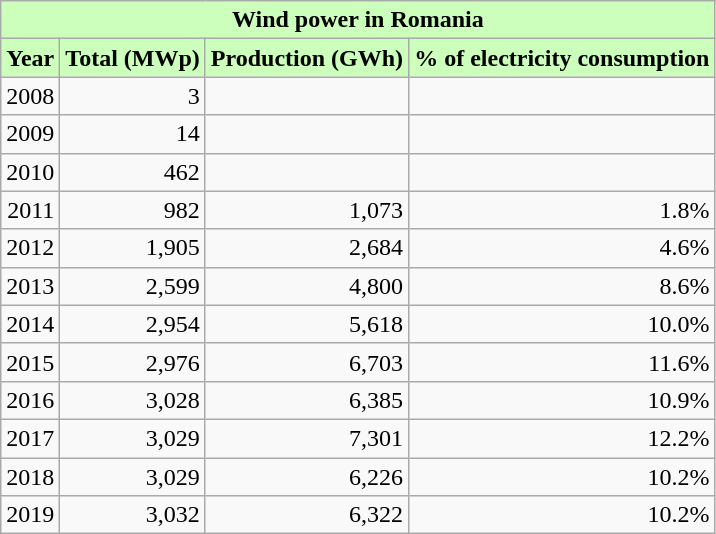<table class="wikitable" style="margin-left: 10px">
<tr>
<th colspan="4" align="center" style="background-color:#cfb;">Wind power in Romania</th>
</tr>
<tr>
<th style="background-color:#cfb;" align=right>Year</th>
<th style="background-color:#cfb;" align=right>Total (MWp)</th>
<th style="background-color:#cfb;" align=right>Production (GWh)</th>
<th style="background-color:#cfb;" align=right>% of electricity consumption</th>
</tr>
<tr>
<td align=right>2008</td>
<td align=right>3</td>
<td></td>
<td></td>
</tr>
<tr>
<td align=right>2009</td>
<td align=right>14</td>
<td></td>
<td></td>
</tr>
<tr>
<td align=right>2010</td>
<td align=right>462</td>
<td></td>
<td></td>
</tr>
<tr>
<td align=right>2011</td>
<td align=right>982</td>
<td align=right>1,073</td>
<td align=right>1.8%</td>
</tr>
<tr>
<td align=right>2012</td>
<td align=right>1,905</td>
<td align=right>2,684</td>
<td align=right>4.6%</td>
</tr>
<tr>
<td align=right>2013</td>
<td align=right>2,599</td>
<td align=right>4,800</td>
<td align=right>8.6%</td>
</tr>
<tr>
<td align=right>2014</td>
<td align=right>2,954</td>
<td align=right>5,618</td>
<td align=right>10.0%</td>
</tr>
<tr>
<td align=right>2015</td>
<td align=right>2,976</td>
<td align=right>6,703</td>
<td align=right>11.6%</td>
</tr>
<tr>
<td align=right>2016</td>
<td align=right>3,028</td>
<td align=right>6,385</td>
<td align=right>10.9%</td>
</tr>
<tr>
<td align=right>2017</td>
<td align=right>3,029</td>
<td align="right">7,301</td>
<td align=right>12.2%</td>
</tr>
<tr>
<td align=right>2018</td>
<td align=right>3,029</td>
<td align="right">6,226</td>
<td align=right>10.2%</td>
</tr>
<tr>
<td align=right>2019</td>
<td align=right>3,032</td>
<td align="right">6,322</td>
<td align=right>10.2%</td>
</tr>
</table>
